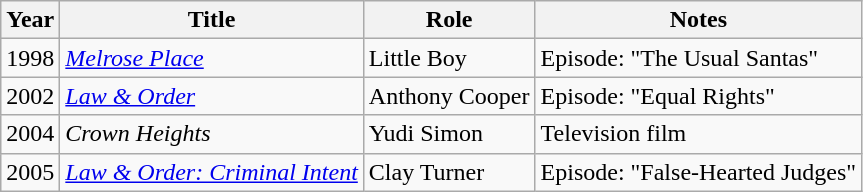<table class="wikitable sortable">
<tr>
<th>Year</th>
<th>Title</th>
<th>Role</th>
<th>Notes</th>
</tr>
<tr>
<td>1998</td>
<td><em><a href='#'>Melrose Place</a></em></td>
<td>Little Boy</td>
<td>Episode: "The Usual Santas"</td>
</tr>
<tr>
<td>2002</td>
<td><em><a href='#'>Law & Order</a></em></td>
<td>Anthony Cooper</td>
<td>Episode: "Equal Rights"</td>
</tr>
<tr>
<td>2004</td>
<td><em>Crown Heights</em></td>
<td>Yudi Simon</td>
<td>Television film</td>
</tr>
<tr>
<td>2005</td>
<td><em><a href='#'>Law & Order: Criminal Intent</a></em></td>
<td>Clay Turner</td>
<td>Episode: "False-Hearted Judges"</td>
</tr>
</table>
